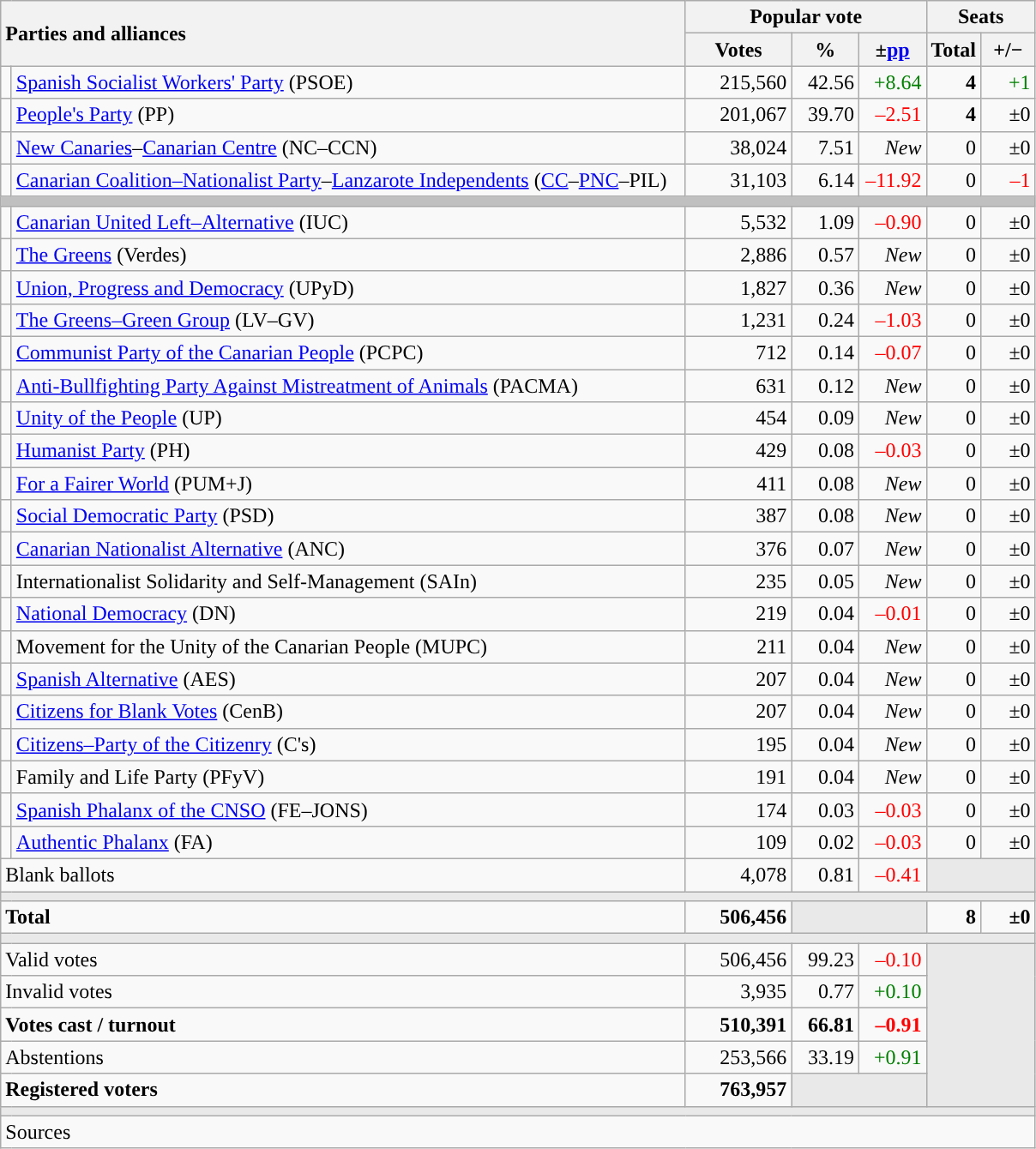<table class="wikitable" style="text-align:right;">
<tr>
<th style="text-align:left;" rowspan="2" colspan="2" width="525">Parties and alliances</th>
<th colspan="3">Popular vote</th>
<th colspan="2">Seats</th>
</tr>
<tr>
<th width="75">Votes</th>
<th width="45">%</th>
<th width="45">±<a href='#'>pp</a></th>
<th width="35">Total</th>
<th width="35">+/−</th>
</tr>
<tr>
<td width="1" style="color:inherit;background:"></td>
<td align="left"><a href='#'>Spanish Socialist Workers' Party</a> (PSOE)</td>
<td>215,560</td>
<td>42.56</td>
<td style="color:green;">+8.64</td>
<td><strong>4</strong></td>
<td style="color:green;">+1</td>
</tr>
<tr>
<td style="color:inherit;background:"></td>
<td align="left"><a href='#'>People's Party</a> (PP)</td>
<td>201,067</td>
<td>39.70</td>
<td style="color:red;">–2.51</td>
<td><strong>4</strong></td>
<td>±0</td>
</tr>
<tr>
<td style="color:inherit;background:"></td>
<td align="left"><a href='#'>New Canaries</a>–<a href='#'>Canarian Centre</a> (NC–CCN)</td>
<td>38,024</td>
<td>7.51</td>
<td><em>New</em></td>
<td>0</td>
<td>±0</td>
</tr>
<tr>
<td style="color:inherit;background:"></td>
<td align="left"><a href='#'>Canarian Coalition–Nationalist Party</a>–<a href='#'>Lanzarote Independents</a> (<a href='#'>CC</a>–<a href='#'>PNC</a>–PIL)</td>
<td>31,103</td>
<td>6.14</td>
<td style="color:red;">–11.92</td>
<td>0</td>
<td style="color:red;">–1</td>
</tr>
<tr>
<td colspan="7" bgcolor="#C0C0C0"></td>
</tr>
<tr>
<td style="color:inherit;background:"></td>
<td align="left"><a href='#'>Canarian United Left–Alternative</a> (IUC)</td>
<td>5,532</td>
<td>1.09</td>
<td style="color:red;">–0.90</td>
<td>0</td>
<td>±0</td>
</tr>
<tr>
<td style="color:inherit;background:"></td>
<td align="left"><a href='#'>The Greens</a> (Verdes)</td>
<td>2,886</td>
<td>0.57</td>
<td><em>New</em></td>
<td>0</td>
<td>±0</td>
</tr>
<tr>
<td style="color:inherit;background:"></td>
<td align="left"><a href='#'>Union, Progress and Democracy</a> (UPyD)</td>
<td>1,827</td>
<td>0.36</td>
<td><em>New</em></td>
<td>0</td>
<td>±0</td>
</tr>
<tr>
<td style="color:inherit;background:"></td>
<td align="left"><a href='#'>The Greens–Green Group</a> (LV–GV)</td>
<td>1,231</td>
<td>0.24</td>
<td style="color:red;">–1.03</td>
<td>0</td>
<td>±0</td>
</tr>
<tr>
<td style="color:inherit;background:"></td>
<td align="left"><a href='#'>Communist Party of the Canarian People</a> (PCPC)</td>
<td>712</td>
<td>0.14</td>
<td style="color:red;">–0.07</td>
<td>0</td>
<td>±0</td>
</tr>
<tr>
<td style="color:inherit;background:"></td>
<td align="left"><a href='#'>Anti-Bullfighting Party Against Mistreatment of Animals</a> (PACMA)</td>
<td>631</td>
<td>0.12</td>
<td><em>New</em></td>
<td>0</td>
<td>±0</td>
</tr>
<tr>
<td style="color:inherit;background:"></td>
<td align="left"><a href='#'>Unity of the People</a> (UP)</td>
<td>454</td>
<td>0.09</td>
<td><em>New</em></td>
<td>0</td>
<td>±0</td>
</tr>
<tr>
<td style="color:inherit;background:"></td>
<td align="left"><a href='#'>Humanist Party</a> (PH)</td>
<td>429</td>
<td>0.08</td>
<td style="color:red;">–0.03</td>
<td>0</td>
<td>±0</td>
</tr>
<tr>
<td style="color:inherit;background:"></td>
<td align="left"><a href='#'>For a Fairer World</a> (PUM+J)</td>
<td>411</td>
<td>0.08</td>
<td><em>New</em></td>
<td>0</td>
<td>±0</td>
</tr>
<tr>
<td style="color:inherit;background:"></td>
<td align="left"><a href='#'>Social Democratic Party</a> (PSD)</td>
<td>387</td>
<td>0.08</td>
<td><em>New</em></td>
<td>0</td>
<td>±0</td>
</tr>
<tr>
<td style="color:inherit;background:"></td>
<td align="left"><a href='#'>Canarian Nationalist Alternative</a> (ANC)</td>
<td>376</td>
<td>0.07</td>
<td><em>New</em></td>
<td>0</td>
<td>±0</td>
</tr>
<tr>
<td style="color:inherit;background:"></td>
<td align="left">Internationalist Solidarity and Self-Management (SAIn)</td>
<td>235</td>
<td>0.05</td>
<td><em>New</em></td>
<td>0</td>
<td>±0</td>
</tr>
<tr>
<td style="color:inherit;background:"></td>
<td align="left"><a href='#'>National Democracy</a> (DN)</td>
<td>219</td>
<td>0.04</td>
<td style="color:red;">–0.01</td>
<td>0</td>
<td>±0</td>
</tr>
<tr>
<td style="color:inherit;background:"></td>
<td align="left">Movement for the Unity of the Canarian People (MUPC)</td>
<td>211</td>
<td>0.04</td>
<td><em>New</em></td>
<td>0</td>
<td>±0</td>
</tr>
<tr>
<td style="color:inherit;background:"></td>
<td align="left"><a href='#'>Spanish Alternative</a> (AES)</td>
<td>207</td>
<td>0.04</td>
<td><em>New</em></td>
<td>0</td>
<td>±0</td>
</tr>
<tr>
<td style="color:inherit;background:"></td>
<td align="left"><a href='#'>Citizens for Blank Votes</a> (CenB)</td>
<td>207</td>
<td>0.04</td>
<td><em>New</em></td>
<td>0</td>
<td>±0</td>
</tr>
<tr>
<td style="color:inherit;background:"></td>
<td align="left"><a href='#'>Citizens–Party of the Citizenry</a> (C's)</td>
<td>195</td>
<td>0.04</td>
<td><em>New</em></td>
<td>0</td>
<td>±0</td>
</tr>
<tr>
<td style="color:inherit;background:"></td>
<td align="left">Family and Life Party (PFyV)</td>
<td>191</td>
<td>0.04</td>
<td><em>New</em></td>
<td>0</td>
<td>±0</td>
</tr>
<tr>
<td style="color:inherit;background:"></td>
<td align="left"><a href='#'>Spanish Phalanx of the CNSO</a> (FE–JONS)</td>
<td>174</td>
<td>0.03</td>
<td style="color:red;">–0.03</td>
<td>0</td>
<td>±0</td>
</tr>
<tr>
<td style="color:inherit;background:"></td>
<td align="left"><a href='#'>Authentic Phalanx</a> (FA)</td>
<td>109</td>
<td>0.02</td>
<td style="color:red;">–0.03</td>
<td>0</td>
<td>±0</td>
</tr>
<tr>
<td align="left" colspan="2">Blank ballots</td>
<td>4,078</td>
<td>0.81</td>
<td style="color:red;">–0.41</td>
<td bgcolor="#E9E9E9" colspan="2"></td>
</tr>
<tr>
<td colspan="7" bgcolor="#E9E9E9"></td>
</tr>
<tr style="font-weight:bold;">
<td align="left" colspan="2">Total</td>
<td>506,456</td>
<td bgcolor="#E9E9E9" colspan="2"></td>
<td>8</td>
<td>±0</td>
</tr>
<tr>
<td colspan="7" bgcolor="#E9E9E9"></td>
</tr>
<tr>
<td align="left" colspan="2">Valid votes</td>
<td>506,456</td>
<td>99.23</td>
<td style="color:red;">–0.10</td>
<td bgcolor="#E9E9E9" colspan="2" rowspan="5"></td>
</tr>
<tr>
<td align="left" colspan="2">Invalid votes</td>
<td>3,935</td>
<td>0.77</td>
<td style="color:green;">+0.10</td>
</tr>
<tr style="font-weight:bold;">
<td align="left" colspan="2">Votes cast / turnout</td>
<td>510,391</td>
<td>66.81</td>
<td style="color:red;">–0.91</td>
</tr>
<tr>
<td align="left" colspan="2">Abstentions</td>
<td>253,566</td>
<td>33.19</td>
<td style="color:green;">+0.91</td>
</tr>
<tr style="font-weight:bold;">
<td align="left" colspan="2">Registered voters</td>
<td>763,957</td>
<td bgcolor="#E9E9E9" colspan="2"></td>
</tr>
<tr>
<td colspan="7" bgcolor="#E9E9E9"></td>
</tr>
<tr>
<td align="left" colspan="7">Sources</td>
</tr>
</table>
